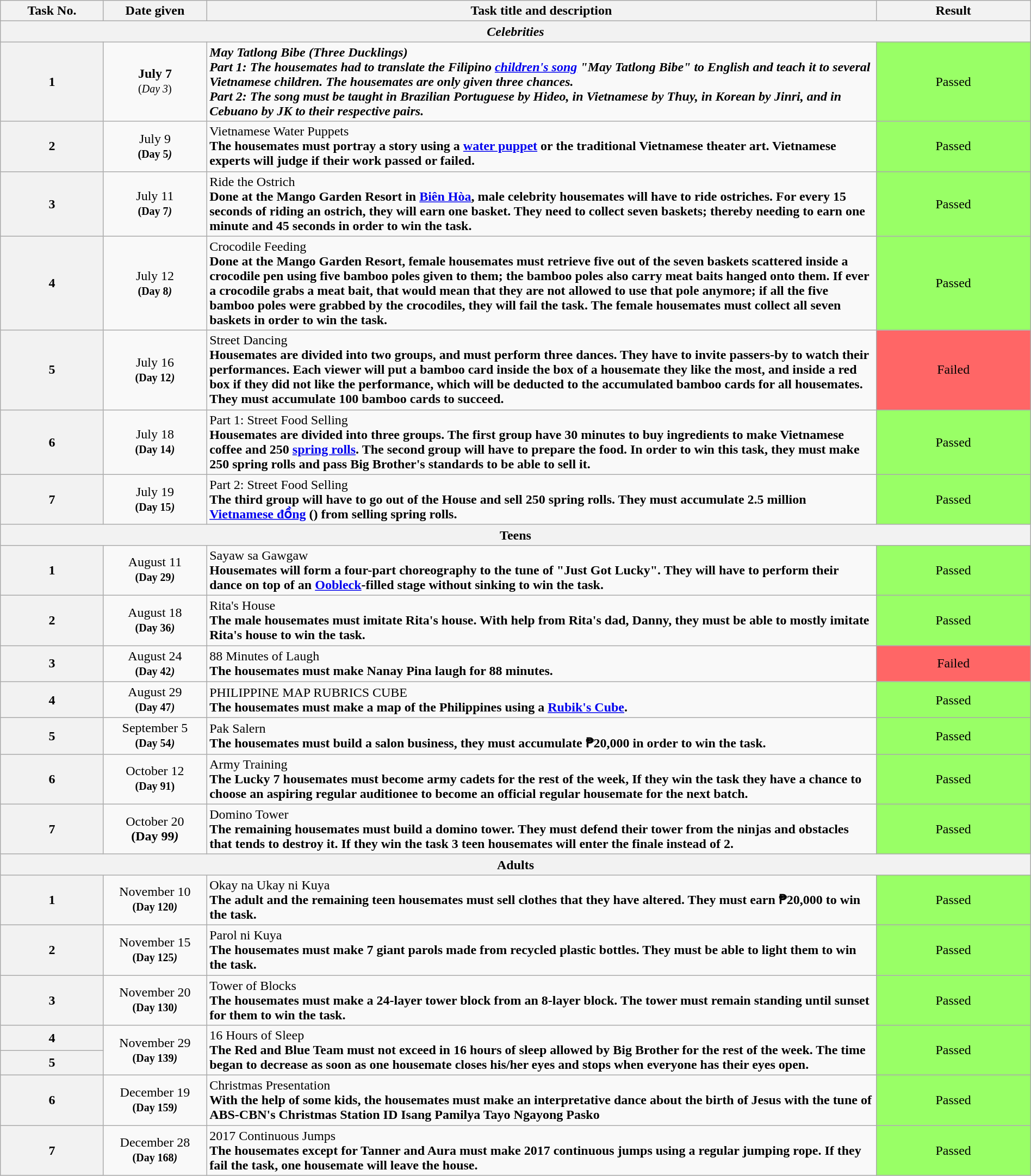<table class="wikitable" style="text-align:center; font-size:100%; line-height:18px;" width="100%">
<tr>
<th style="width: 10%;">Task No.</th>
<th style="width: 10%;">Date given</th>
<th style="width: 65%;">Task title and description</th>
<th style="width: 15%;">Result</th>
</tr>
<tr>
<th colspan="4"><em>Celebrities</em></th>
</tr>
<tr>
<th>1</th>
<td><strong>July 7</strong><br><small>(<em>Day 3</em>)</small></td>
<td align="left"><strong><em>May Tatlong Bibe<em> (Three Ducklings)<strong><br></strong>Part 1:<strong> The housemates had to translate the Filipino <a href='#'>children's song</a> "</em>May Tatlong Bibe<em>" to English and teach it to several Vietnamese children. The housemates are only given three chances.<br></strong>Part 2:<strong> The song must be taught in Brazilian Portuguese by Hideo, in Vietnamese by Thuy, in Korean by Jinri, and in Cebuano by JK to their respective pairs.</td>
<td style="background:#99FF66;"></em>Passed<em></td>
</tr>
<tr>
<th>2</th>
<td></strong>July 9<strong><br><small>(</em>Day 5<em>)</small></td>
<td align="left"></strong>Vietnamese Water Puppets<strong><br>The housemates must portray a story using a <a href='#'>water puppet</a> or the traditional Vietnamese theater art. Vietnamese experts will judge if their work passed or failed.</td>
<td style="background:#99FF66;"></em>Passed<em></td>
</tr>
<tr>
<th>3</th>
<td></strong>July 11<strong><br><small>(</em>Day 7<em>)</small></td>
<td align="left"></strong>Ride the Ostrich<strong><br> Done at the Mango Garden Resort in <a href='#'>Biên Hòa</a>, male celebrity housemates will have to ride ostriches. For every 15 seconds of riding an ostrich, they will earn one basket. They need to collect seven baskets; thereby needing to earn one minute and 45 seconds in order to win the task.</td>
<td style="background:#99FF66;"></em>Passed<em></td>
</tr>
<tr>
<th>4</th>
<td></strong>July 12<strong><br><small>(</em>Day 8<em>)</small></td>
<td align="left"></strong>Crocodile Feeding<strong><br> Done at the Mango Garden Resort, female housemates must retrieve five out of the seven baskets scattered inside a crocodile pen using five bamboo poles given to them; the bamboo poles also carry meat baits hanged onto them. If ever a crocodile grabs a meat bait, that would mean that they are not allowed to use that pole anymore; if all the five bamboo poles were grabbed by the crocodiles, they will fail the task. The female housemates must collect all seven baskets in order to win the task.</td>
<td style="background:#99FF66;"></em>Passed<em></td>
</tr>
<tr>
<th>5</th>
<td></strong>July 16<strong><br><small>(</em>Day 12<em>)</small></td>
<td align="left"></strong>Street Dancing<strong><br> Housemates are divided into two groups, and must perform three dances. They have to invite passers-by to watch their performances. Each viewer will put a bamboo card inside the box of a housemate they like the most, and inside a red box if they did not like the performance, which will be deducted to the accumulated bamboo cards for all housemates. They must accumulate 100 bamboo cards to succeed.</td>
<td style="background:#FF6666;"></em>Failed<em></td>
</tr>
<tr>
<th>6</th>
<td></strong>July 18<strong><br><small>(</em>Day 14<em>)</small></td>
<td align="left"></strong>Part 1: Street Food Selling<strong><br> Housemates are divided into three groups. The first group have 30 minutes to buy ingredients to make Vietnamese coffee and 250 <a href='#'>spring rolls</a>. The second group will have to prepare the food. In order to win this task, they must make 250 spring rolls and pass Big Brother's standards to be able to sell it.</td>
<td style="background:#99FF66;"></em>Passed<em></td>
</tr>
<tr>
<th>7</th>
<td></strong>July 19<strong><br><small>(</em>Day 15<em>)</small></td>
<td align="left"></strong>Part 2: Street Food Selling<strong><br>The third group will have to go out of the House and sell 250 spring rolls. They must accumulate 2.5 million <a href='#'>Vietnamese đồng</a> () from selling spring rolls.</td>
<td style="background:#99FF66;"></em>Passed<em></td>
</tr>
<tr>
<th colspan="4"></em>Teens<em></th>
</tr>
<tr>
<th>1</th>
<td></strong>August 11<strong><br><small>(</em>Day 29<em>)</small></td>
<td align="left"></strong>Sayaw sa Gawgaw<strong> <br> Housemates will form a four-part choreography to the tune of "Just Got Lucky". They will have to perform their dance on top of an <a href='#'>Oobleck</a>-filled stage without sinking to win the task.</td>
<td style="background:#99FF66;"></em>Passed<em></td>
</tr>
<tr>
<th>2</th>
<td></strong>August 18<strong><br><small>(</em>Day 36<em>)</small></td>
<td align="left"></strong>Rita's House<strong><br> The male housemates must imitate Rita's house. With help from Rita's dad, Danny, they must be able to mostly imitate Rita's house to win the task.</td>
<td style="background:#99FF66;"></em>Passed<em></td>
</tr>
<tr>
<th>3</th>
<td></strong>August 24<strong><br><small>(</em>Day 42<em>)</small></td>
<td align="left"></strong>88 Minutes of Laugh<strong> <br> The housemates must make Nanay Pina laugh for 88 minutes.</td>
<td style="background:#FF6666;"></em>Failed<em></td>
</tr>
<tr>
<th>4</th>
<td></strong>August 29<strong><br><small>(</em>Day 47<em>)</small></td>
<td align="left"></strong>PHILIPPINE MAP RUBRICS CUBE<strong> <br> The housemates must make a map of the Philippines using a <a href='#'>Rubik's Cube</a>.</td>
<td style="background:#99FF66;"></em>Passed<em></td>
</tr>
<tr>
<th>5</th>
<td></strong>September 5<strong><br><small>(</em>Day 54<em>)</small></td>
<td align="left"></strong>Pak Salern<strong> <br> The housemates must build a salon business, they must accumulate ₱20,000 in order to win the task.</td>
<td style="background:#99FF66;"></em>Passed<em></td>
</tr>
<tr>
<th>6</th>
<td></strong> October 12<strong><br><small>(</em>Day 91)<em></small></td>
<td align="left"></strong>Army Training<strong> <br> The Lucky 7 housemates must become army cadets for the rest of the week, If they win the task they have a chance to choose an aspiring regular auditionee to become an official regular housemate for the next batch.</td>
<td style="background:#99FF66;"></em>Passed<em></td>
</tr>
<tr>
<th>7</th>
<td></strong> October 20<strong><br>(</em>Day 99<em>)</td>
<td align="left"></strong>Domino Tower<strong><br> The remaining housemates must build a domino tower. They must defend their tower from the ninjas and obstacles that tends to destroy it. If they win the task 3 teen housemates will enter the finale instead of 2.</td>
<td style="background:#99FF66;"></em>Passed<em></td>
</tr>
<tr>
<th colspan="4"></em>Adults<em></th>
</tr>
<tr>
<th>1</th>
<td></strong>November 10<strong><br><small>(</em>Day 120<em>)</small></td>
<td align="left"></strong>Okay na Ukay ni Kuya<strong> <br> The adult and the remaining teen housemates must sell clothes that they have altered. They must earn ₱20,000 to win the task.</td>
<td style="background:#99FF66;"></em>Passed<em></td>
</tr>
<tr>
<th>2</th>
<td></strong>November 15<strong><br><small>(</em>Day 125<em>)</small></td>
<td align="left"></strong>Parol ni Kuya<strong> <br> The housemates must make 7 giant parols made from recycled plastic bottles. They must be able to light them to win the task.</td>
<td style="background:#99FF66;"></em>Passed<em></td>
</tr>
<tr>
<th>3</th>
<td></strong>November 20<strong><br><small>(</em>Day 130<em>)</small></td>
<td align="left"></strong>Tower of Blocks<strong> <br> The housemates must make a 24-layer tower block from an 8-layer block. The tower must remain standing until sunset for them to win the task.</td>
<td style="background:#99FF66;"></em>Passed<em></td>
</tr>
<tr>
<th>4</th>
<td rowspan="2"></strong> November 29<strong><br><small>(</em>Day 139<em>)</small></td>
<td rowspan="2" align="left"></strong> 16 Hours of Sleep<strong> <br> The Red and Blue Team must not exceed in 16 hours of sleep allowed by Big Brother for the rest of the week. The time began to decrease as soon as one housemate closes his/her eyes and stops when everyone has their eyes open.</td>
<td rowspan="2" style="background:#99FF66;"></em>Passed<em></td>
</tr>
<tr>
<th>5</th>
</tr>
<tr>
<th>6</th>
<td></strong>December 19<strong><br><small>(</em>Day 159<em>)</small></td>
<td align="left"></strong>Christmas Presentation<strong><br> With the help of some kids, the housemates must make an interpretative dance about the birth of Jesus with the tune of ABS-CBN's Christmas Station ID </em>Isang Pamilya Tayo Ngayong Pasko<em></td>
<td rowspan="1" style="background:#99FF66;"></em>Passed<em></td>
</tr>
<tr>
<th>7</th>
<td></strong>December 28<strong><br><small>(</em>Day 168<em>)</small></td>
<td align="left"></strong>2017 Continuous Jumps<strong><br> The housemates except for Tanner and Aura must make 2017 continuous jumps using a regular jumping rope. If they fail the task, one housemate will leave the house.</td>
<td rowspan="1" style="background:#99FF66;"></em>Passed<em></td>
</tr>
</table>
